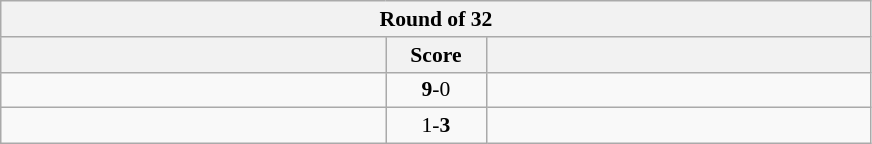<table class="wikitable" style="text-align: center; font-size:90% ">
<tr>
<th colspan=3>Round of 32</th>
</tr>
<tr>
<th align="right" width="250"></th>
<th width="60">Score</th>
<th align="left" width="250"></th>
</tr>
<tr>
<td align=left><strong></strong></td>
<td align=center><strong>9</strong>-0</td>
<td align=left></td>
</tr>
<tr>
<td align=left></td>
<td align=center>1-<strong>3</strong></td>
<td align=left><strong></strong></td>
</tr>
</table>
